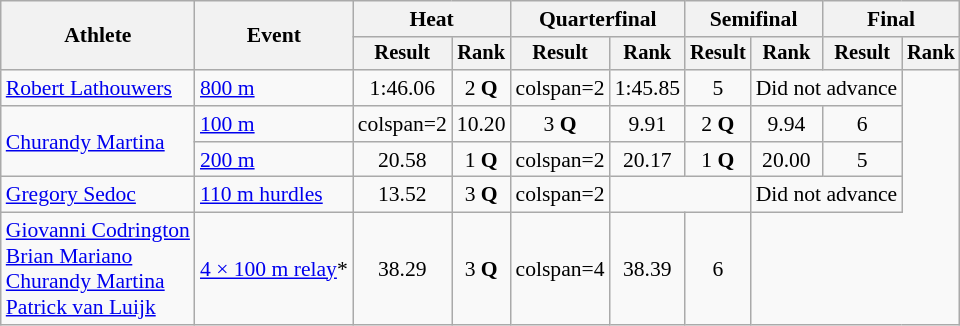<table class="wikitable" style="font-size:90%">
<tr>
<th rowspan="2">Athlete</th>
<th rowspan="2">Event</th>
<th colspan="2">Heat</th>
<th colspan="2">Quarterfinal</th>
<th colspan="2">Semifinal</th>
<th colspan="2">Final</th>
</tr>
<tr style="font-size:95%">
<th>Result</th>
<th>Rank</th>
<th>Result</th>
<th>Rank</th>
<th>Result</th>
<th>Rank</th>
<th>Result</th>
<th>Rank</th>
</tr>
<tr align=center>
<td align=left><a href='#'>Robert Lathouwers</a></td>
<td align=left><a href='#'>800 m</a></td>
<td>1:46.06</td>
<td>2 <strong>Q</strong></td>
<td>colspan=2 </td>
<td>1:45.85</td>
<td>5</td>
<td colspan=2>Did not advance</td>
</tr>
<tr align=center>
<td align=left rowspan=2><a href='#'>Churandy Martina</a></td>
<td align=left><a href='#'>100 m</a></td>
<td>colspan=2 </td>
<td>10.20</td>
<td>3 <strong>Q</strong></td>
<td>9.91</td>
<td>2 <strong>Q</strong></td>
<td>9.94</td>
<td>6</td>
</tr>
<tr align=center>
<td align=left><a href='#'>200 m</a></td>
<td>20.58</td>
<td>1 <strong>Q</strong></td>
<td>colspan=2 </td>
<td>20.17</td>
<td>1 <strong>Q</strong></td>
<td>20.00</td>
<td>5</td>
</tr>
<tr align=center>
<td align=left><a href='#'>Gregory Sedoc</a></td>
<td align=left><a href='#'>110 m hurdles</a></td>
<td>13.52</td>
<td>3 <strong>Q</strong></td>
<td>colspan=2 </td>
<td colspan=2></td>
<td colspan=2>Did not advance</td>
</tr>
<tr align=center>
<td align=left><a href='#'>Giovanni Codrington</a><br><a href='#'>Brian Mariano</a><br><a href='#'>Churandy Martina</a><br><a href='#'>Patrick van Luijk</a></td>
<td align=left><a href='#'>4 × 100 m relay</a>*</td>
<td>38.29</td>
<td>3 <strong>Q</strong></td>
<td>colspan=4 </td>
<td>38.39</td>
<td>6</td>
</tr>
</table>
